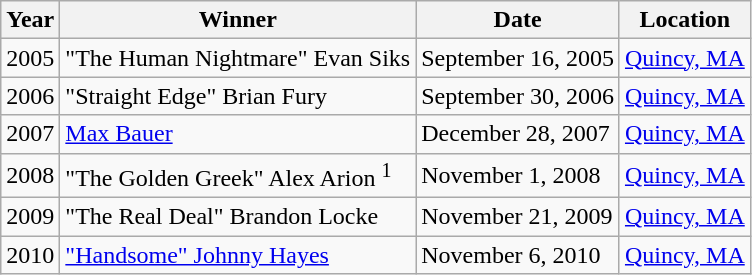<table class="wikitable">
<tr>
<th>Year</th>
<th>Winner</th>
<th>Date</th>
<th>Location</th>
</tr>
<tr>
<td>2005</td>
<td>"The Human Nightmare" Evan Siks</td>
<td>September 16, 2005</td>
<td><a href='#'>Quincy, MA</a></td>
</tr>
<tr>
<td>2006</td>
<td>"Straight Edge" Brian Fury</td>
<td>September 30, 2006</td>
<td><a href='#'>Quincy, MA</a></td>
</tr>
<tr>
<td>2007</td>
<td><a href='#'>Max Bauer</a></td>
<td>December 28, 2007</td>
<td><a href='#'>Quincy, MA</a></td>
</tr>
<tr>
<td>2008</td>
<td>"The Golden Greek" Alex Arion <sup>1</sup></td>
<td>November 1, 2008</td>
<td><a href='#'>Quincy, MA</a></td>
</tr>
<tr>
<td>2009</td>
<td>"The Real Deal" Brandon Locke</td>
<td>November 21, 2009</td>
<td><a href='#'>Quincy, MA</a></td>
</tr>
<tr>
<td>2010</td>
<td><a href='#'>"Handsome" Johnny Hayes</a></td>
<td>November 6, 2010</td>
<td><a href='#'>Quincy, MA</a></td>
</tr>
</table>
